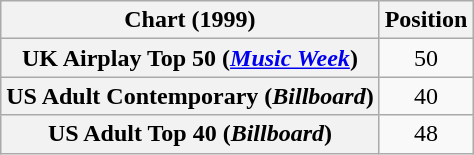<table class="wikitable sortable plainrowheaders">
<tr>
<th>Chart (1999)</th>
<th>Position</th>
</tr>
<tr>
<th scope="row">UK Airplay Top 50 (<em><a href='#'>Music Week</a></em>)</th>
<td align="center">50</td>
</tr>
<tr>
<th scope="row">US Adult Contemporary (<em>Billboard</em>)</th>
<td align="center">40</td>
</tr>
<tr>
<th scope="row">US Adult Top 40 (<em>Billboard</em>)</th>
<td align="center">48</td>
</tr>
</table>
